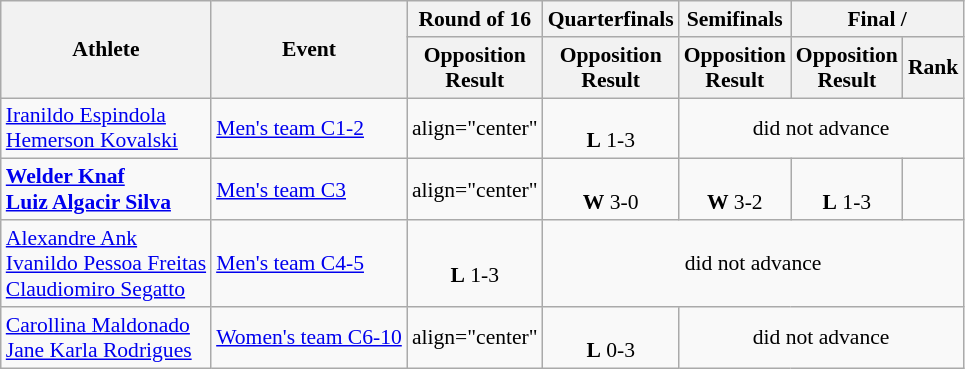<table class=wikitable style="font-size:90%">
<tr>
<th rowspan="2">Athlete</th>
<th rowspan="2">Event</th>
<th>Round of 16</th>
<th>Quarterfinals</th>
<th>Semifinals</th>
<th colspan="2">Final / </th>
</tr>
<tr>
<th>Opposition<br>Result</th>
<th>Opposition<br>Result</th>
<th>Opposition<br>Result</th>
<th>Opposition<br>Result</th>
<th>Rank</th>
</tr>
<tr>
<td><a href='#'>Iranildo Espindola</a><br> <a href='#'>Hemerson Kovalski</a></td>
<td><a href='#'>Men's team C1-2</a></td>
<td>align="center" </td>
<td align="center"><br><strong>L</strong> 1-3</td>
<td align="center" colspan="3">did not advance</td>
</tr>
<tr>
<td><strong><a href='#'>Welder Knaf</a></strong><br> <strong><a href='#'>Luiz Algacir Silva</a></strong></td>
<td><a href='#'>Men's team C3</a></td>
<td>align="center" </td>
<td align="center"><br><strong>W</strong> 3-0</td>
<td align="center"><br><strong>W</strong> 3-2</td>
<td align="center"><br><strong>L</strong> 1-3</td>
<td align="center"></td>
</tr>
<tr>
<td><a href='#'>Alexandre Ank</a><br> <a href='#'>Ivanildo Pessoa Freitas</a><br> <a href='#'>Claudiomiro Segatto</a></td>
<td><a href='#'>Men's team C4-5</a></td>
<td align="center"><br><strong>L</strong> 1-3</td>
<td align="center" colspan="4">did not advance</td>
</tr>
<tr>
<td><a href='#'>Carollina Maldonado</a><br> <a href='#'>Jane Karla Rodrigues</a></td>
<td><a href='#'>Women's team C6-10</a></td>
<td>align="center" </td>
<td align="center"><br><strong>L</strong> 0-3</td>
<td align="center" colspan="3">did not advance</td>
</tr>
</table>
